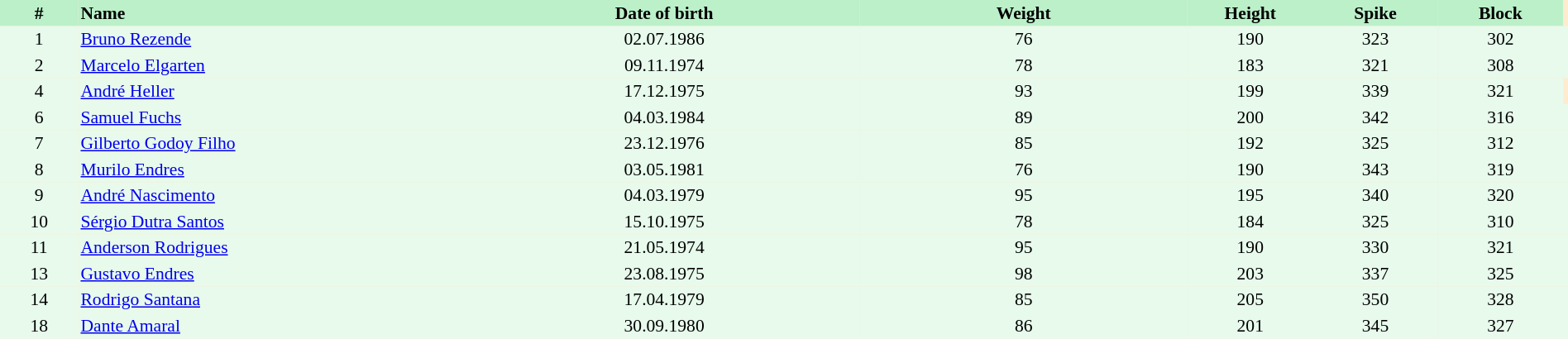<table border=0 cellpadding=2 cellspacing=0  |- bgcolor=#FFECCE style="text-align:center; font-size:90%;" width=100%>
<tr bgcolor=#BBF0C9>
<th width=5%>#</th>
<th width=25% align=left>Name</th>
<th width=25%>Date of birth</th>
<th width=21%>Weight</th>
<th width=8%>Height</th>
<th width=8%>Spike</th>
<th width=8%>Block</th>
</tr>
<tr bgcolor=#E7FAEC>
<td>1</td>
<td align=left><a href='#'>Bruno Rezende</a></td>
<td>02.07.1986</td>
<td>76</td>
<td>190</td>
<td>323</td>
<td>302</td>
<td></td>
</tr>
<tr bgcolor=#E7FAEC>
<td>2</td>
<td align=left><a href='#'>Marcelo Elgarten</a></td>
<td>09.11.1974</td>
<td>78</td>
<td>183</td>
<td>321</td>
<td>308</td>
<td></td>
</tr>
<tr bgcolor=#E7FAEC>
<td>4</td>
<td align=left><a href='#'>André Heller</a></td>
<td>17.12.1975</td>
<td>93</td>
<td>199</td>
<td>339</td>
<td>321</td>
</tr>
<tr bgcolor=#E7FAEC>
<td>6</td>
<td align=left><a href='#'>Samuel Fuchs</a></td>
<td>04.03.1984</td>
<td>89</td>
<td>200</td>
<td>342</td>
<td>316</td>
<td></td>
</tr>
<tr bgcolor=#E7FAEC>
<td>7</td>
<td align=left><a href='#'>Gilberto Godoy Filho</a></td>
<td>23.12.1976</td>
<td>85</td>
<td>192</td>
<td>325</td>
<td>312</td>
<td></td>
</tr>
<tr bgcolor=#E7FAEC>
<td>8</td>
<td align=left><a href='#'>Murilo Endres</a></td>
<td>03.05.1981</td>
<td>76</td>
<td>190</td>
<td>343</td>
<td>319</td>
<td></td>
</tr>
<tr bgcolor=#E7FAEC>
<td>9</td>
<td align=left><a href='#'>André Nascimento</a></td>
<td>04.03.1979</td>
<td>95</td>
<td>195</td>
<td>340</td>
<td>320</td>
<td></td>
</tr>
<tr bgcolor=#E7FAEC>
<td>10</td>
<td align=left><a href='#'>Sérgio Dutra Santos</a></td>
<td>15.10.1975</td>
<td>78</td>
<td>184</td>
<td>325</td>
<td>310</td>
<td></td>
</tr>
<tr bgcolor=#E7FAEC>
<td>11</td>
<td align=left><a href='#'>Anderson Rodrigues</a></td>
<td>21.05.1974</td>
<td>95</td>
<td>190</td>
<td>330</td>
<td>321</td>
<td></td>
</tr>
<tr bgcolor=#E7FAEC>
<td>13</td>
<td align=left><a href='#'>Gustavo Endres</a></td>
<td>23.08.1975</td>
<td>98</td>
<td>203</td>
<td>337</td>
<td>325</td>
<td></td>
</tr>
<tr bgcolor=#E7FAEC>
<td>14</td>
<td align=left><a href='#'>Rodrigo Santana</a></td>
<td>17.04.1979</td>
<td>85</td>
<td>205</td>
<td>350</td>
<td>328</td>
<td></td>
</tr>
<tr bgcolor=#E7FAEC>
<td>18</td>
<td align=left><a href='#'>Dante Amaral</a></td>
<td>30.09.1980</td>
<td>86</td>
<td>201</td>
<td>345</td>
<td>327</td>
<td></td>
</tr>
</table>
